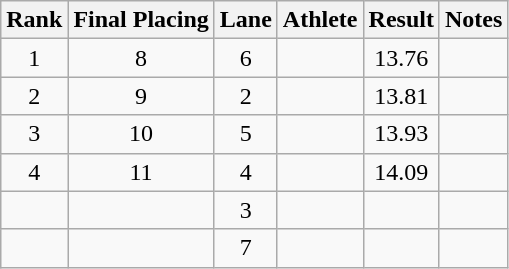<table class="wikitable sortable" style="text-align:center">
<tr>
<th>Rank</th>
<th>Final Placing</th>
<th>Lane</th>
<th>Athlete</th>
<th>Result</th>
<th>Notes</th>
</tr>
<tr>
<td>1</td>
<td>8</td>
<td>6</td>
<td align=left></td>
<td>13.76</td>
<td></td>
</tr>
<tr>
<td>2</td>
<td>9</td>
<td>2</td>
<td align=left></td>
<td>13.81</td>
<td></td>
</tr>
<tr>
<td>3</td>
<td>10</td>
<td>5</td>
<td align=left></td>
<td>13.93</td>
<td></td>
</tr>
<tr>
<td>4</td>
<td>11</td>
<td>4</td>
<td align=left></td>
<td>14.09</td>
<td></td>
</tr>
<tr>
<td></td>
<td></td>
<td>3</td>
<td align=left></td>
<td></td>
<td></td>
</tr>
<tr>
<td></td>
<td></td>
<td>7</td>
<td align=left></td>
<td></td>
<td></td>
</tr>
</table>
